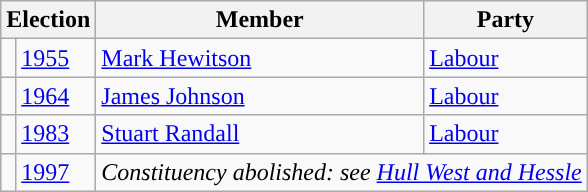<table class="wikitable">
<tr>
<th colspan="2">Election</th>
<th>Member</th>
<th>Party</th>
</tr>
<tr>
<td style="color:inherit;background-color: "></td>
<td><a href='#'>1955</a></td>
<td><a href='#'>Mark Hewitson</a></td>
<td><a href='#'>Labour</a></td>
</tr>
<tr>
<td style="color:inherit;background-color: "></td>
<td><a href='#'>1964</a></td>
<td><a href='#'>James Johnson</a></td>
<td><a href='#'>Labour</a></td>
</tr>
<tr>
<td style="color:inherit;background-color: "></td>
<td><a href='#'>1983</a></td>
<td><a href='#'>Stuart Randall</a></td>
<td><a href='#'>Labour</a></td>
</tr>
<tr>
<td></td>
<td><a href='#'>1997</a></td>
<td colspan="2"><em>Constituency abolished: see <a href='#'>Hull West and Hessle</a></em></td>
</tr>
</table>
